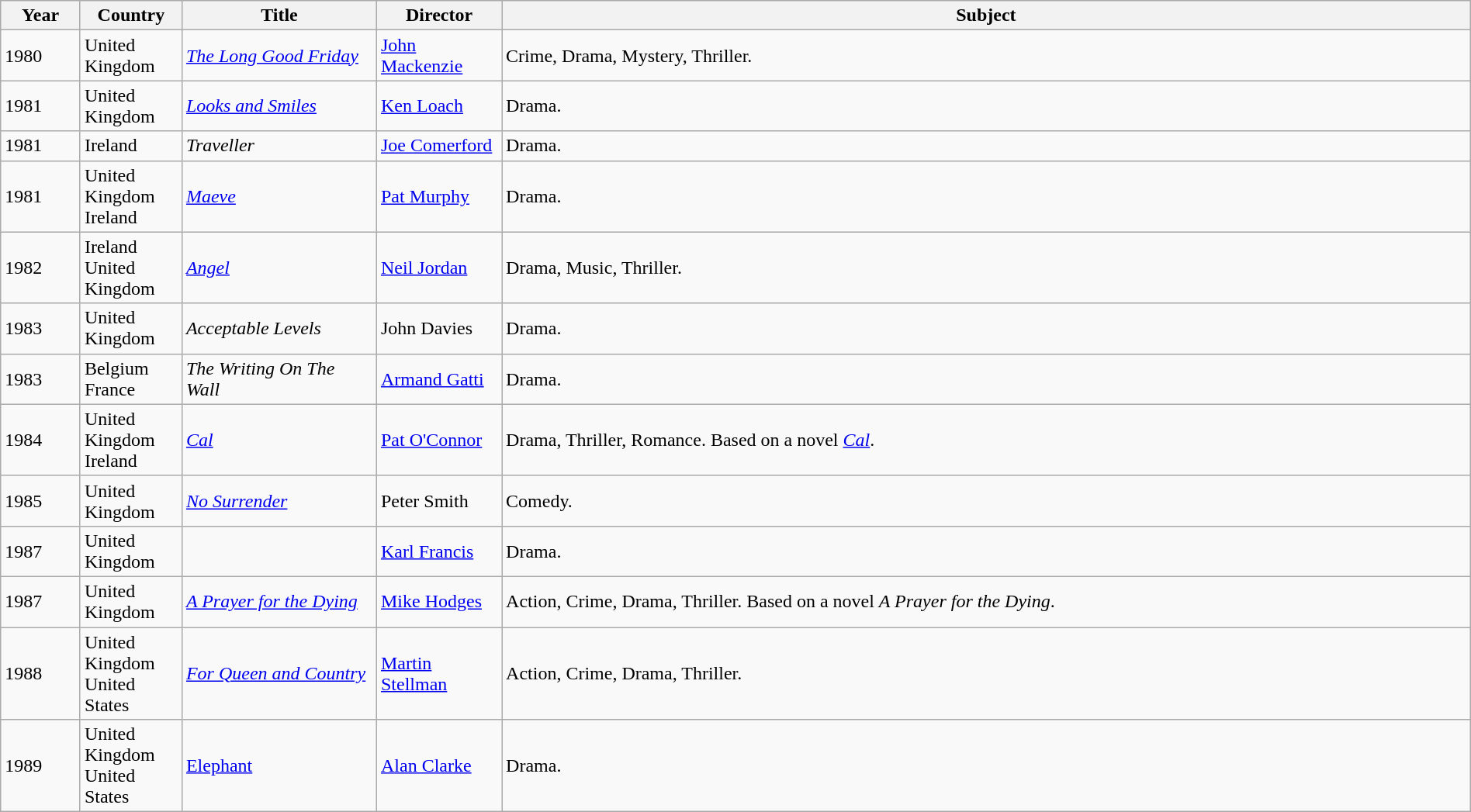<table class="wikitable sortable" style="width:100%;">
<tr>
<th>Year</th>
<th width= 80>Country</th>
<th class="unsortable" style="width:160px;">Title</th>
<th width=100>Director</th>
<th class="unsortable">Subject</th>
</tr>
<tr>
<td>1980</td>
<td>United Kingdom</td>
<td><em><a href='#'>The Long Good Friday</a></em></td>
<td><a href='#'>John Mackenzie</a></td>
<td>Crime, Drama, Mystery, Thriller.</td>
</tr>
<tr>
<td>1981</td>
<td>United Kingdom</td>
<td><em><a href='#'>Looks and Smiles</a></em></td>
<td><a href='#'>Ken Loach</a></td>
<td>Drama.</td>
</tr>
<tr>
<td>1981</td>
<td>Ireland</td>
<td><em>Traveller</em></td>
<td><a href='#'>Joe Comerford</a></td>
<td>Drama.</td>
</tr>
<tr>
<td>1981</td>
<td>United Kingdom<br>Ireland</td>
<td><em><a href='#'> Maeve</a></em></td>
<td><a href='#'>Pat Murphy</a></td>
<td>Drama.</td>
</tr>
<tr>
<td>1982</td>
<td>Ireland<br>United Kingdom</td>
<td><em><a href='#'>Angel</a></em></td>
<td><a href='#'>Neil Jordan</a></td>
<td>Drama, Music, Thriller.</td>
</tr>
<tr>
<td>1983</td>
<td>United Kingdom</td>
<td><em>Acceptable Levels</em></td>
<td>John Davies</td>
<td>Drama.</td>
</tr>
<tr>
<td>1983</td>
<td>Belgium<br>France</td>
<td><em>The Writing On The Wall</em></td>
<td><a href='#'>Armand Gatti</a></td>
<td>Drama.</td>
</tr>
<tr>
<td>1984</td>
<td>United Kingdom<br>Ireland</td>
<td><em><a href='#'>Cal</a></em></td>
<td><a href='#'>Pat O'Connor</a></td>
<td>Drama, Thriller, Romance. Based on a novel <em><a href='#'>Cal</a></em>.</td>
</tr>
<tr>
<td>1985</td>
<td>United Kingdom</td>
<td><em><a href='#'>No Surrender</a></em></td>
<td>Peter Smith</td>
<td>Comedy.</td>
</tr>
<tr>
<td>1987</td>
<td>United Kingdom</td>
<td></td>
<td><a href='#'>Karl Francis</a></td>
<td>Drama.</td>
</tr>
<tr>
<td>1987</td>
<td>United Kingdom</td>
<td><em><a href='#'>A Prayer for the Dying</a></em></td>
<td><a href='#'>Mike Hodges</a></td>
<td>Action, Crime, Drama, Thriller. Based on a novel <em>A Prayer for the Dying</em>.</td>
</tr>
<tr>
<td>1988</td>
<td>United Kingdom<br>United States</td>
<td><em><a href='#'>For Queen and Country</a></em></td>
<td><a href='#'>Martin Stellman</a></td>
<td>Action, Crime, Drama, Thriller.</td>
</tr>
<tr>
<td>1989</td>
<td>United Kingdom<br>United States</td>
<td><a href='#'>Elephant</a></td>
<td><a href='#'>Alan Clarke</a></td>
<td>Drama.</td>
</tr>
</table>
